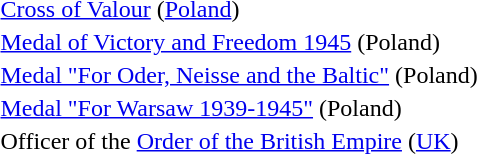<table>
<tr>
<td></td>
<td><a href='#'>Cross of Valour</a> (<a href='#'>Poland</a>)</td>
</tr>
<tr>
<td></td>
<td><a href='#'>Medal of Victory and Freedom 1945</a> (Poland)</td>
</tr>
<tr>
<td></td>
<td><a href='#'>Medal "For Oder, Neisse and the Baltic"</a> (Poland)</td>
</tr>
<tr>
<td></td>
<td><a href='#'>Medal "For Warsaw 1939-1945"</a> (Poland)</td>
</tr>
<tr>
<td></td>
<td>Officer of the <a href='#'>Order of the British Empire</a> (<a href='#'>UK</a>)</td>
</tr>
<tr>
</tr>
</table>
